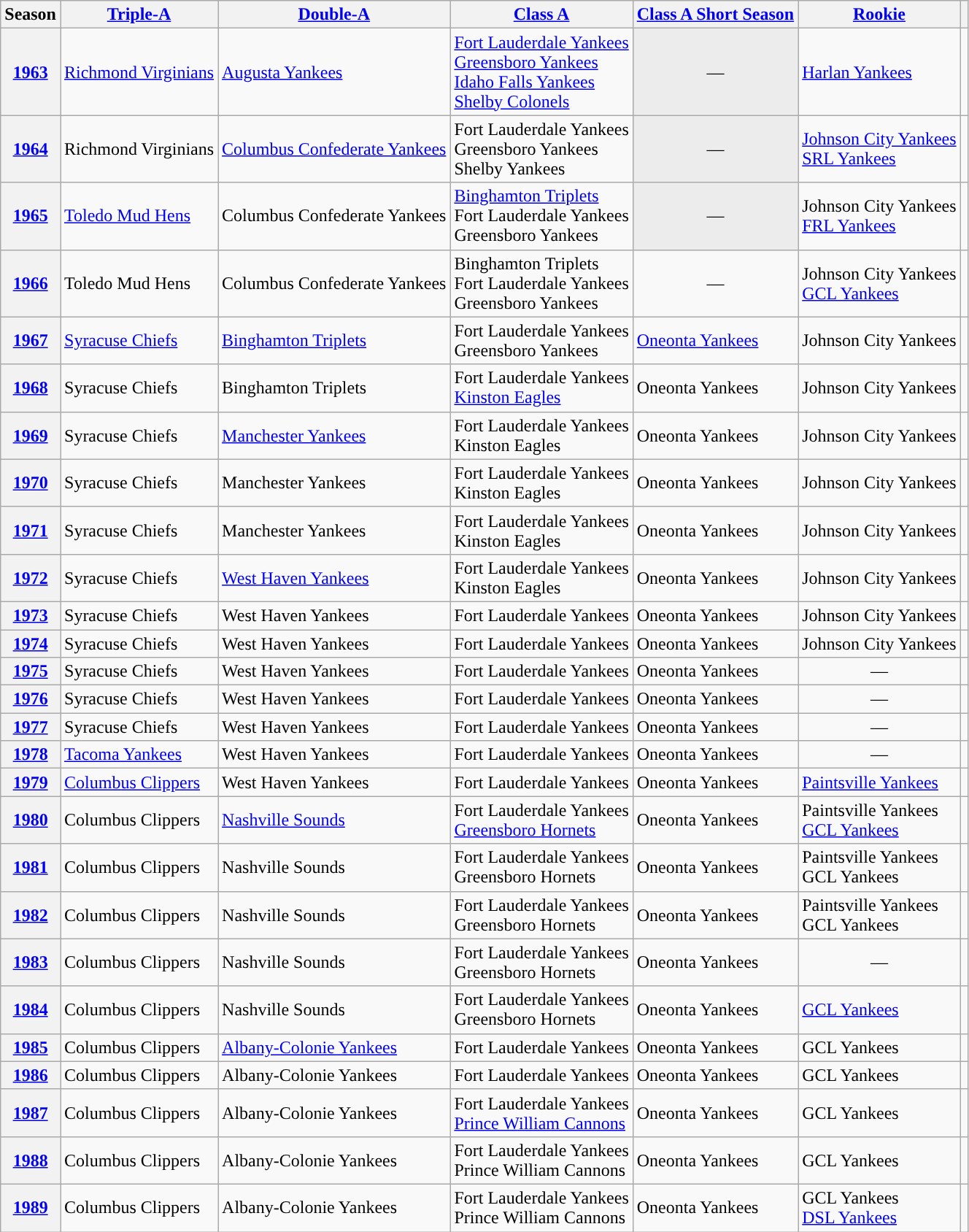<table class="wikitable plainrowheaders">
<tr>
<th scope="col">Season</th>
<th scope="col"><a href='#'><span>Triple-A</span></a></th>
<th scope="col"><a href='#'><span>Double-A</span></a></th>
<th scope="col"><a href='#'><span>Class A</span></a></th>
<th scope="col"><a href='#'><span>Class A Short Season</span></a></th>
<th scope="col"><a href='#'><span>Rookie</span></a></th>
<th scope="col"></th>
</tr>
<tr>
<th scope="row" style="text-align:center"><a href='#'>1963</a></th>
<td><a href='#'>Richmond Virginians</a></td>
<td><a href='#'>Augusta Yankees</a></td>
<td><a href='#'>Fort Lauderdale Yankees</a><br><a href='#'>Greensboro Yankees</a><br><a href='#'>Idaho Falls Yankees</a><br><a href='#'>Shelby Colonels</a></td>
<td style="background:#ececec" align="center">—</td>
<td><a href='#'>Harlan Yankees</a></td>
<td align="center"></td>
</tr>
<tr>
<th scope="row" style="text-align:center"><a href='#'>1964</a></th>
<td>Richmond Virginians</td>
<td><a href='#'>Columbus Confederate Yankees</a></td>
<td>Fort Lauderdale Yankees<br>Greensboro Yankees<br>Shelby Yankees</td>
<td style="background:#ececec" align="center">—</td>
<td><a href='#'>Johnson City Yankees</a><br><a href='#'>SRL Yankees</a></td>
<td align="center"></td>
</tr>
<tr>
<th scope="row" style="text-align:center"><a href='#'>1965</a></th>
<td><a href='#'>Toledo Mud Hens</a></td>
<td>Columbus Confederate Yankees</td>
<td><a href='#'>Binghamton Triplets</a><br>Fort Lauderdale Yankees<br>Greensboro Yankees</td>
<td style="background:#ececec" align="center">—</td>
<td>Johnson City Yankees<br><a href='#'>FRL Yankees</a></td>
<td align="center"></td>
</tr>
<tr>
<th scope="row" style="text-align:center"><a href='#'>1966</a></th>
<td>Toledo Mud Hens</td>
<td>Columbus Confederate Yankees</td>
<td>Binghamton Triplets<br>Fort Lauderdale Yankees<br>Greensboro Yankees</td>
<td align="center">—</td>
<td>Johnson City Yankees<br><a href='#'>GCL Yankees</a></td>
<td align="center"></td>
</tr>
<tr>
<th scope="row" style="text-align:center"><a href='#'>1967</a></th>
<td><a href='#'>Syracuse Chiefs</a></td>
<td><a href='#'>Binghamton Triplets</a></td>
<td>Fort Lauderdale Yankees<br>Greensboro Yankees</td>
<td><a href='#'>Oneonta Yankees</a></td>
<td>Johnson City Yankees</td>
<td align="center"></td>
</tr>
<tr>
<th scope="row" style="text-align:center"><a href='#'>1968</a></th>
<td>Syracuse Chiefs</td>
<td>Binghamton Triplets</td>
<td>Fort Lauderdale Yankees<br><a href='#'>Kinston Eagles</a></td>
<td>Oneonta Yankees</td>
<td>Johnson City Yankees</td>
<td align="center"></td>
</tr>
<tr>
<th scope="row" style="text-align:center"><a href='#'>1969</a></th>
<td>Syracuse Chiefs</td>
<td><a href='#'>Manchester Yankees</a></td>
<td>Fort Lauderdale Yankees<br>Kinston Eagles</td>
<td>Oneonta Yankees</td>
<td>Johnson City Yankees</td>
<td align="center"></td>
</tr>
<tr>
<th scope="row" style="text-align:center"><a href='#'>1970</a></th>
<td>Syracuse Chiefs</td>
<td>Manchester Yankees</td>
<td>Fort Lauderdale Yankees<br>Kinston Eagles</td>
<td>Oneonta Yankees</td>
<td>Johnson City Yankees</td>
<td align="center"></td>
</tr>
<tr>
<th scope="row" style="text-align:center"><a href='#'>1971</a></th>
<td>Syracuse Chiefs</td>
<td>Manchester Yankees</td>
<td>Fort Lauderdale Yankees<br>Kinston Eagles</td>
<td>Oneonta Yankees</td>
<td>Johnson City Yankees</td>
<td align="center"></td>
</tr>
<tr>
<th scope="row" style="text-align:center"><a href='#'>1972</a></th>
<td>Syracuse Chiefs</td>
<td><a href='#'>West Haven Yankees</a></td>
<td>Fort Lauderdale Yankees<br>Kinston Eagles</td>
<td>Oneonta Yankees</td>
<td>Johnson City Yankees</td>
<td align="center"></td>
</tr>
<tr>
<th scope="row" style="text-align:center"><a href='#'>1973</a></th>
<td>Syracuse Chiefs</td>
<td>West Haven Yankees</td>
<td>Fort Lauderdale Yankees</td>
<td>Oneonta Yankees</td>
<td>Johnson City Yankees</td>
<td align="center"></td>
</tr>
<tr>
<th scope="row" style="text-align:center"><a href='#'>1974</a></th>
<td>Syracuse Chiefs</td>
<td>West Haven Yankees</td>
<td>Fort Lauderdale Yankees</td>
<td>Oneonta Yankees</td>
<td>Johnson City Yankees</td>
<td align="center"></td>
</tr>
<tr>
<th scope="row" style="text-align:center"><a href='#'>1975</a></th>
<td>Syracuse Chiefs</td>
<td>West Haven Yankees</td>
<td>Fort Lauderdale Yankees</td>
<td>Oneonta Yankees</td>
<td align="center">—</td>
<td align="center"></td>
</tr>
<tr>
<th scope="row" style="text-align:center"><a href='#'>1976</a></th>
<td>Syracuse Chiefs</td>
<td>West Haven Yankees</td>
<td>Fort Lauderdale Yankees</td>
<td>Oneonta Yankees</td>
<td align="center">—</td>
<td align="center"></td>
</tr>
<tr>
<th scope="row" style="text-align:center"><a href='#'>1977</a></th>
<td>Syracuse Chiefs</td>
<td>West Haven Yankees</td>
<td>Fort Lauderdale Yankees</td>
<td>Oneonta Yankees</td>
<td align="center">—</td>
<td align="center"></td>
</tr>
<tr>
<th scope="row" style="text-align:center"><a href='#'>1978</a></th>
<td><a href='#'>Tacoma Yankees</a></td>
<td>West Haven Yankees</td>
<td>Fort Lauderdale Yankees</td>
<td>Oneonta Yankees</td>
<td align="center">—</td>
<td align="center"></td>
</tr>
<tr>
<th scope="row" style="text-align:center"><a href='#'>1979</a></th>
<td><a href='#'>Columbus Clippers</a></td>
<td>West Haven Yankees</td>
<td>Fort Lauderdale Yankees</td>
<td>Oneonta Yankees</td>
<td><a href='#'>Paintsville Yankees</a></td>
<td align="center"></td>
</tr>
<tr>
<th scope="row" style="text-align:center"><a href='#'>1980</a></th>
<td>Columbus Clippers</td>
<td><a href='#'>Nashville Sounds</a></td>
<td>Fort Lauderdale Yankees<br><a href='#'>Greensboro Hornets</a></td>
<td>Oneonta Yankees</td>
<td>Paintsville Yankees<br><a href='#'>GCL Yankees</a></td>
<td align="center"></td>
</tr>
<tr>
<th scope="row" style="text-align:center"><a href='#'>1981</a></th>
<td>Columbus Clippers</td>
<td>Nashville Sounds</td>
<td>Fort Lauderdale Yankees<br>Greensboro Hornets</td>
<td>Oneonta Yankees</td>
<td>Paintsville Yankees<br>GCL Yankees</td>
<td align="center"></td>
</tr>
<tr>
<th scope="row" style="text-align:center"><a href='#'>1982</a></th>
<td>Columbus Clippers</td>
<td>Nashville Sounds</td>
<td>Fort Lauderdale Yankees<br>Greensboro Hornets</td>
<td>Oneonta Yankees</td>
<td>Paintsville Yankees<br>GCL Yankees</td>
<td align="center"></td>
</tr>
<tr>
<th scope="row" style="text-align:center"><a href='#'>1983</a></th>
<td>Columbus Clippers</td>
<td>Nashville Sounds</td>
<td>Fort Lauderdale Yankees<br>Greensboro Hornets</td>
<td>Oneonta Yankees</td>
<td align="center">—</td>
<td align="center"></td>
</tr>
<tr>
<th scope="row" style="text-align:center"><a href='#'>1984</a></th>
<td>Columbus Clippers</td>
<td>Nashville Sounds</td>
<td>Fort Lauderdale Yankees<br>Greensboro Hornets</td>
<td>Oneonta Yankees</td>
<td><a href='#'>GCL Yankees</a></td>
<td align="center"></td>
</tr>
<tr>
<th scope="row" style="text-align:center"><a href='#'>1985</a></th>
<td>Columbus Clippers</td>
<td><a href='#'>Albany-Colonie Yankees</a></td>
<td>Fort Lauderdale Yankees</td>
<td>Oneonta Yankees</td>
<td>GCL Yankees</td>
<td align="center"></td>
</tr>
<tr>
<th scope="row" style="text-align:center"><a href='#'>1986</a></th>
<td>Columbus Clippers</td>
<td>Albany-Colonie Yankees</td>
<td>Fort Lauderdale Yankees</td>
<td>Oneonta Yankees</td>
<td>GCL Yankees</td>
<td align="center"></td>
</tr>
<tr>
<th scope="row" style="text-align:center"><a href='#'>1987</a></th>
<td>Columbus Clippers</td>
<td>Albany-Colonie Yankees</td>
<td>Fort Lauderdale Yankees<br><a href='#'>Prince William Cannons</a></td>
<td>Oneonta Yankees</td>
<td>GCL Yankees</td>
<td align="center"></td>
</tr>
<tr>
<th scope="row" style="text-align:center"><a href='#'>1988</a></th>
<td>Columbus Clippers</td>
<td>Albany-Colonie Yankees</td>
<td>Fort Lauderdale Yankees<br>Prince William Cannons</td>
<td>Oneonta Yankees</td>
<td>GCL Yankees</td>
<td align="center"></td>
</tr>
<tr>
<th scope="row" style="text-align:center"><a href='#'>1989</a></th>
<td>Columbus Clippers</td>
<td>Albany-Colonie Yankees</td>
<td>Fort Lauderdale Yankees<br>Prince William Cannons</td>
<td>Oneonta Yankees</td>
<td>GCL Yankees<br><a href='#'>DSL Yankees</a></td>
<td align="center"></td>
</tr>
</table>
